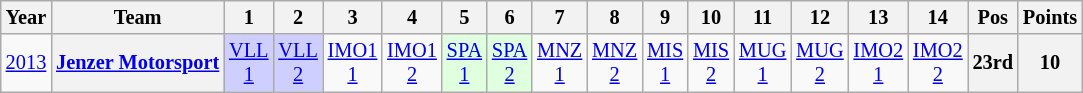<table class="wikitable" style="text-align:center; font-size:85%">
<tr>
<th>Year</th>
<th>Team</th>
<th>1</th>
<th>2</th>
<th>3</th>
<th>4</th>
<th>5</th>
<th>6</th>
<th>7</th>
<th>8</th>
<th>9</th>
<th>10</th>
<th>11</th>
<th>12</th>
<th>13</th>
<th>14</th>
<th>Pos</th>
<th>Points</th>
</tr>
<tr>
<td><a href='#'>2013</a></td>
<th nowrap><a href='#'>Jenzer Motorsport</a></th>
<td style="background:#CFCFFF;"><a href='#'>VLL<br>1</a><br></td>
<td style="background:#CFCFFF;"><a href='#'>VLL<br>2</a><br></td>
<td style="background:#;"><a href='#'>IMO1<br>1</a><br></td>
<td style="background:#;"><a href='#'>IMO1<br>2</a><br></td>
<td style="background:#DFFFDF;"><a href='#'>SPA<br>1</a><br></td>
<td style="background:#DFFFDF;"><a href='#'>SPA<br>2</a><br></td>
<td style="background:#;"><a href='#'>MNZ<br>1</a><br></td>
<td style="background:#;"><a href='#'>MNZ<br>2</a><br></td>
<td style="background:#;"><a href='#'>MIS<br>1</a><br></td>
<td style="background:#;"><a href='#'>MIS<br>2</a><br></td>
<td style="background:#;"><a href='#'>MUG<br>1</a><br></td>
<td style="background:#;"><a href='#'>MUG<br>2</a><br></td>
<td style="background:#;"><a href='#'>IMO2<br>1</a><br></td>
<td style="background:#;"><a href='#'>IMO2<br>2</a><br></td>
<th>23rd</th>
<th>10</th>
</tr>
</table>
